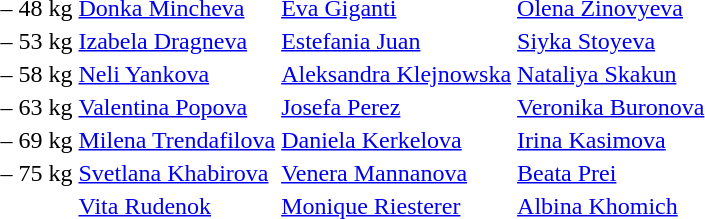<table>
<tr>
<td>– 48 kg<br></td>
<td> <a href='#'>Donka Mincheva</a></td>
<td> <a href='#'>Eva Giganti</a></td>
<td> <a href='#'>Olena Zinovyeva</a></td>
</tr>
<tr>
<td>– 53 kg<br></td>
<td> <a href='#'>Izabela Dragneva</a></td>
<td> <a href='#'>Estefania Juan</a></td>
<td> <a href='#'>Siyka Stoyeva</a></td>
</tr>
<tr>
<td>– 58 kg<br></td>
<td> <a href='#'>Neli Yankova</a></td>
<td> <a href='#'>Aleksandra Klejnowska</a></td>
<td> <a href='#'>Nataliya Skakun</a></td>
</tr>
<tr>
<td>– 63 kg<br></td>
<td> <a href='#'>Valentina Popova</a></td>
<td> <a href='#'>Josefa Perez</a></td>
<td> <a href='#'>Veronika Buronova</a></td>
</tr>
<tr>
<td>– 69 kg<br></td>
<td> <a href='#'>Milena Trendafilova</a></td>
<td> <a href='#'>Daniela Kerkelova</a></td>
<td> <a href='#'>Irina Kasimova</a></td>
</tr>
<tr>
<td>– 75 kg<br></td>
<td> <a href='#'>Svetlana Khabirova</a></td>
<td> <a href='#'>Venera Mannanova</a></td>
<td> <a href='#'>Beata Prei</a></td>
</tr>
<tr>
<td><br></td>
<td> <a href='#'>Vita Rudenok</a></td>
<td> <a href='#'>Monique Riesterer</a></td>
<td> <a href='#'>Albina Khomich</a></td>
</tr>
</table>
